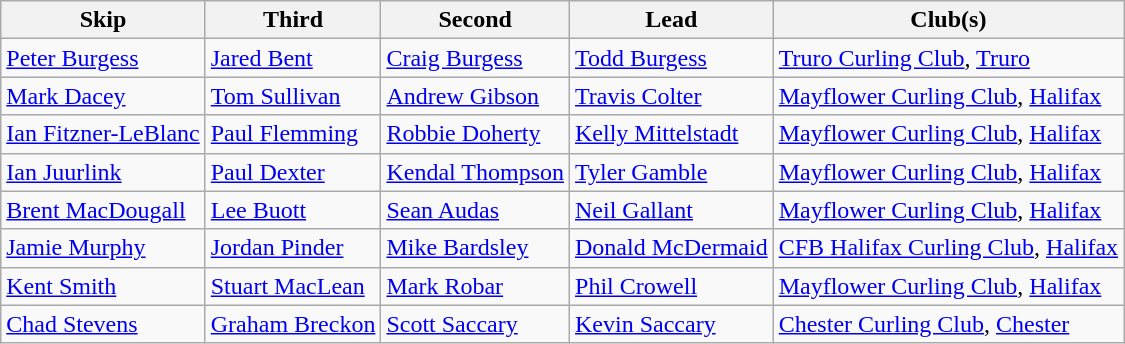<table class="wikitable">
<tr>
<th>Skip</th>
<th>Third</th>
<th>Second</th>
<th>Lead</th>
<th>Club(s)</th>
</tr>
<tr>
<td><a href='#'>Peter Burgess</a></td>
<td><a href='#'>Jared Bent</a></td>
<td><a href='#'>Craig Burgess</a></td>
<td><a href='#'>Todd Burgess</a></td>
<td><a href='#'>Truro Curling Club</a>, <a href='#'>Truro</a></td>
</tr>
<tr>
<td><a href='#'>Mark Dacey</a></td>
<td><a href='#'>Tom Sullivan</a></td>
<td><a href='#'>Andrew Gibson</a></td>
<td><a href='#'>Travis Colter</a></td>
<td><a href='#'>Mayflower Curling Club</a>, <a href='#'>Halifax</a></td>
</tr>
<tr>
<td><a href='#'>Ian Fitzner-LeBlanc</a></td>
<td><a href='#'>Paul Flemming</a></td>
<td><a href='#'>Robbie Doherty</a></td>
<td><a href='#'>Kelly Mittelstadt</a></td>
<td><a href='#'>Mayflower Curling Club</a>, <a href='#'>Halifax</a></td>
</tr>
<tr>
<td><a href='#'>Ian Juurlink</a></td>
<td><a href='#'>Paul Dexter</a></td>
<td><a href='#'>Kendal Thompson</a></td>
<td><a href='#'>Tyler Gamble</a></td>
<td><a href='#'>Mayflower Curling Club</a>, <a href='#'>Halifax</a></td>
</tr>
<tr>
<td><a href='#'>Brent MacDougall</a></td>
<td><a href='#'>Lee Buott</a></td>
<td><a href='#'>Sean Audas</a></td>
<td><a href='#'>Neil Gallant</a></td>
<td><a href='#'>Mayflower Curling Club</a>, <a href='#'>Halifax</a></td>
</tr>
<tr>
<td><a href='#'>Jamie Murphy</a></td>
<td><a href='#'>Jordan Pinder</a></td>
<td><a href='#'>Mike Bardsley</a></td>
<td><a href='#'>Donald McDermaid</a></td>
<td><a href='#'>CFB Halifax Curling Club</a>, <a href='#'>Halifax</a></td>
</tr>
<tr>
<td><a href='#'>Kent Smith</a></td>
<td><a href='#'>Stuart MacLean</a></td>
<td><a href='#'>Mark Robar</a></td>
<td><a href='#'>Phil Crowell</a></td>
<td><a href='#'>Mayflower Curling Club</a>, <a href='#'>Halifax</a></td>
</tr>
<tr>
<td><a href='#'>Chad Stevens</a></td>
<td><a href='#'>Graham Breckon</a></td>
<td><a href='#'>Scott Saccary</a></td>
<td><a href='#'>Kevin Saccary</a></td>
<td><a href='#'>Chester Curling Club</a>, <a href='#'>Chester</a></td>
</tr>
</table>
